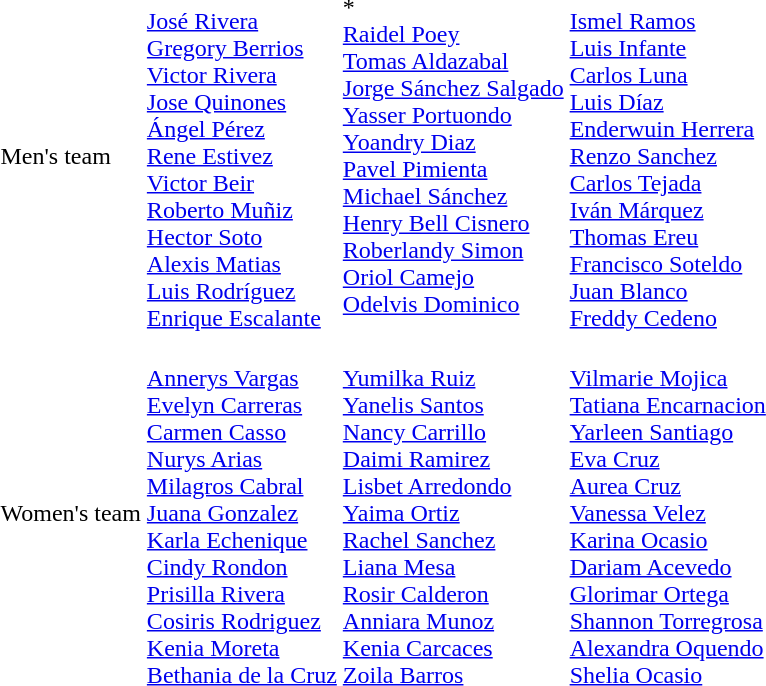<table>
<tr>
<td>Men's team</td>
<td><br><a href='#'>José Rivera</a><br><a href='#'>Gregory Berrios</a><br><a href='#'>Victor Rivera</a><br><a href='#'>Jose Quinones</a><br><a href='#'>Ángel Pérez</a><br><a href='#'>Rene Estivez</a><br><a href='#'>Victor Beir</a><br><a href='#'>Roberto Muñiz</a><br><a href='#'>Hector Soto</a><br><a href='#'>Alexis Matias</a><br><a href='#'>Luis Rodríguez</a><br><a href='#'>Enrique Escalante</a></td>
<td>*<br><a href='#'>Raidel Poey</a><br><a href='#'>Tomas Aldazabal</a><br><a href='#'>Jorge Sánchez Salgado</a><br><a href='#'>Yasser Portuondo</a><br><a href='#'>Yoandry Diaz</a><br><a href='#'>Pavel Pimienta</a><br><a href='#'>Michael Sánchez</a><br><a href='#'>Henry Bell Cisnero</a><br><a href='#'>Roberlandy Simon</a><br><a href='#'>Oriol Camejo</a><br><a href='#'>Odelvis Dominico</a></td>
<td><br><a href='#'>Ismel Ramos</a><br><a href='#'>Luis Infante</a><br><a href='#'>Carlos Luna</a><br><a href='#'>Luis Díaz</a><br><a href='#'>Enderwuin Herrera</a><br><a href='#'>Renzo Sanchez</a><br><a href='#'>Carlos Tejada</a><br><a href='#'>Iván Márquez</a><br><a href='#'>Thomas Ereu</a><br><a href='#'>Francisco Soteldo</a><br><a href='#'>Juan Blanco</a><br><a href='#'>Freddy Cedeno</a></td>
</tr>
<tr>
<td>Women's team</td>
<td><br><a href='#'>Annerys Vargas</a><br><a href='#'>Evelyn Carreras</a><br><a href='#'>Carmen Casso</a><br><a href='#'>Nurys Arias</a><br><a href='#'>Milagros Cabral</a><br><a href='#'>Juana Gonzalez</a><br><a href='#'>Karla Echenique</a><br><a href='#'>Cindy Rondon</a><br><a href='#'>Prisilla Rivera</a><br><a href='#'>Cosiris Rodriguez</a><br><a href='#'>Kenia Moreta</a><br><a href='#'>Bethania de la Cruz</a></td>
<td><br><a href='#'>Yumilka Ruiz</a><br><a href='#'>Yanelis Santos</a><br><a href='#'>Nancy Carrillo</a><br><a href='#'>Daimi Ramirez</a><br><a href='#'>Lisbet Arredondo</a><br><a href='#'>Yaima Ortiz</a><br><a href='#'>Rachel Sanchez</a><br><a href='#'>Liana Mesa</a><br><a href='#'>Rosir Calderon</a><br><a href='#'>Anniara Munoz</a><br><a href='#'>Kenia Carcaces</a><br><a href='#'>Zoila Barros</a></td>
<td><br><a href='#'>Vilmarie Mojica</a><br><a href='#'>Tatiana Encarnacion</a><br><a href='#'>Yarleen Santiago</a><br><a href='#'>Eva Cruz</a><br><a href='#'>Aurea Cruz</a><br><a href='#'>Vanessa Velez</a><br><a href='#'>Karina Ocasio</a><br><a href='#'>Dariam Acevedo</a><br><a href='#'>Glorimar Ortega</a><br><a href='#'>Shannon Torregrosa</a><br><a href='#'>Alexandra Oquendo</a><br><a href='#'>Shelia Ocasio</a></td>
</tr>
</table>
